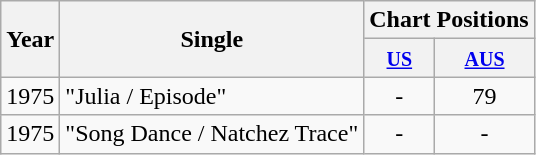<table class="wikitable">
<tr>
<th rowspan="2">Year</th>
<th rowspan="2">Single</th>
<th colspan="2">Chart Positions</th>
</tr>
<tr>
<th><small><a href='#'>US</a></small></th>
<th><small><a href='#'>AUS</a></small></th>
</tr>
<tr>
<td rowspan="1">1975</td>
<td>"Julia / Episode"</td>
<td align="center">-</td>
<td align="center">79</td>
</tr>
<tr>
<td rowspan="1">1975</td>
<td>"Song Dance / Natchez Trace"</td>
<td align="center">-</td>
<td align="center">-</td>
</tr>
</table>
